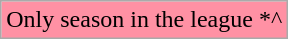<table class="wikitable">
<tr>
<td style="background-color:#FF91A4;">Only season in the league *^</td>
</tr>
</table>
